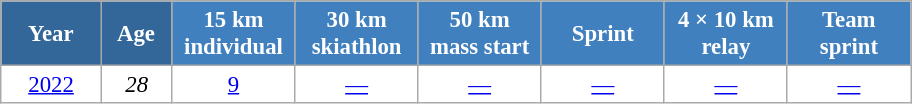<table class="wikitable" style="font-size:95%; text-align:center; border:grey solid 1px; border-collapse:collapse; background:#ffffff;">
<tr>
<th style="background-color:#369; color:white; width:60px;"> Year </th>
<th style="background-color:#369; color:white; width:40px;"> Age </th>
<th style="background-color:#4180be; color:white; width:75px;"> 15 km <br> individual </th>
<th style="background-color:#4180be; color:white; width:75px;"> 30 km <br> skiathlon </th>
<th style="background-color:#4180be; color:white; width:75px;"> 50 km <br> mass start </th>
<th style="background-color:#4180be; color:white; width:75px;"> Sprint </th>
<th style="background-color:#4180be; color:white; width:75px;"> 4 × 10 km <br> relay </th>
<th style="background-color:#4180be; color:white; width:75px;"> Team <br> sprint </th>
</tr>
<tr>
<td><a href='#'>2022</a></td>
<td><em>28</em></td>
<td><a href='#'>9</a></td>
<td><a href='#'>—</a></td>
<td><a href='#'>—</a></td>
<td><a href='#'>—</a></td>
<td><a href='#'>—</a></td>
<td><a href='#'>—</a></td>
</tr>
</table>
